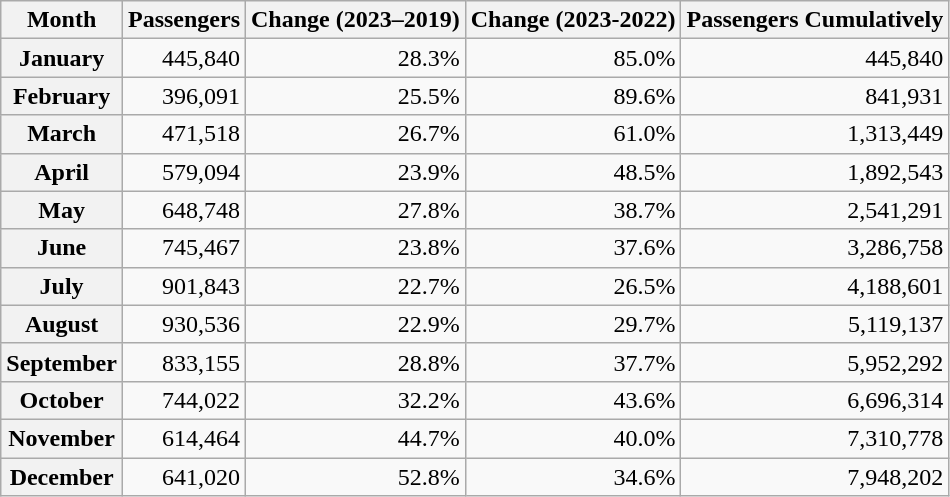<table class="wikitable sortable">
<tr>
<th>Month</th>
<th>Passengers</th>
<th>Change (2023–2019)</th>
<th>Change (2023-2022)</th>
<th>Passengers Cumulatively</th>
</tr>
<tr align=right>
<th>January</th>
<td>445,840</td>
<td> 28.3%</td>
<td> 85.0%</td>
<td>445,840</td>
</tr>
<tr align=right>
<th>February</th>
<td>396,091</td>
<td> 25.5%</td>
<td> 89.6%</td>
<td>841,931</td>
</tr>
<tr align=right>
<th>March</th>
<td>471,518</td>
<td> 26.7%</td>
<td> 61.0%</td>
<td>1,313,449</td>
</tr>
<tr align=right>
<th>April</th>
<td>579,094</td>
<td> 23.9%</td>
<td> 48.5%</td>
<td>1,892,543</td>
</tr>
<tr align=right>
<th>May</th>
<td>648,748</td>
<td> 27.8%</td>
<td> 38.7%</td>
<td>2,541,291</td>
</tr>
<tr align=right>
<th>June</th>
<td>745,467</td>
<td> 23.8%</td>
<td> 37.6%</td>
<td>3,286,758</td>
</tr>
<tr align=right>
<th>July</th>
<td>901,843</td>
<td> 22.7%</td>
<td> 26.5%</td>
<td>4,188,601</td>
</tr>
<tr align=right>
<th>August</th>
<td>930,536</td>
<td> 22.9%</td>
<td> 29.7%</td>
<td>5,119,137</td>
</tr>
<tr align=right>
<th>September</th>
<td>833,155</td>
<td> 28.8%</td>
<td> 37.7%</td>
<td>5,952,292</td>
</tr>
<tr align=right>
<th>October</th>
<td>744,022</td>
<td> 32.2%</td>
<td> 43.6%</td>
<td>6,696,314</td>
</tr>
<tr align=right>
<th>November</th>
<td>614,464</td>
<td> 44.7%</td>
<td> 40.0%</td>
<td>7,310,778</td>
</tr>
<tr align=right>
<th>December</th>
<td>641,020</td>
<td> 52.8%</td>
<td> 34.6%</td>
<td>7,948,202</td>
</tr>
</table>
